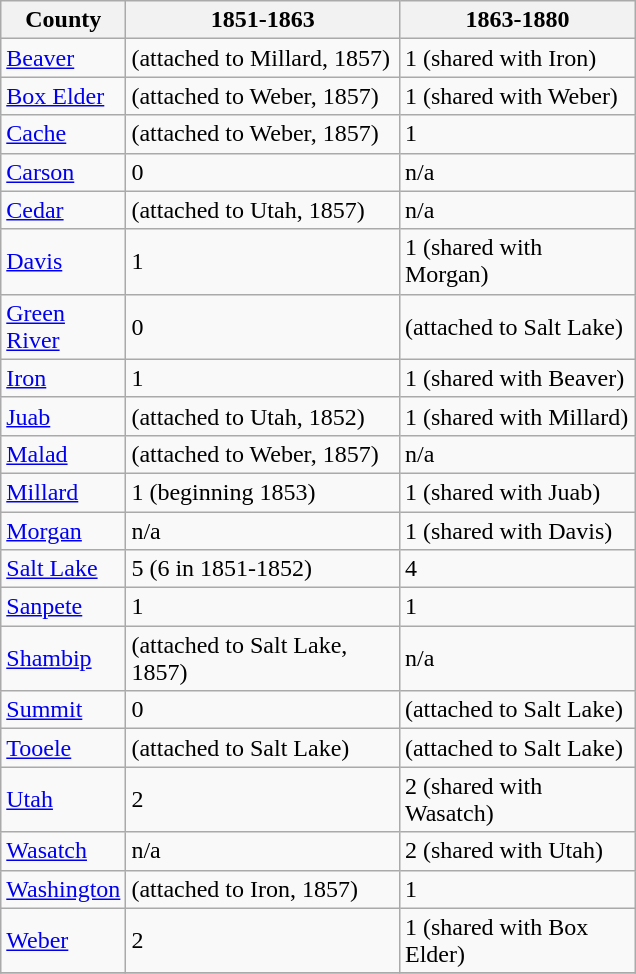<table class="wikitable sortable col1left col2center col3center">
<tr>
<th scope="col" style="width: 75px;">County</th>
<th scope="col" style="width: 175px;">1851-1863</th>
<th scope="col" style="width: 150px;">1863-1880</th>
</tr>
<tr>
<td><a href='#'>Beaver</a></td>
<td>(attached to Millard, 1857)</td>
<td>1 (shared with Iron)</td>
</tr>
<tr>
<td><a href='#'>Box Elder</a></td>
<td>(attached to Weber, 1857)</td>
<td>1 (shared with Weber)</td>
</tr>
<tr>
<td><a href='#'>Cache</a></td>
<td>(attached to Weber, 1857)</td>
<td>1</td>
</tr>
<tr>
<td><a href='#'>Carson</a></td>
<td>0</td>
<td>n/a</td>
</tr>
<tr>
<td><a href='#'>Cedar</a></td>
<td>(attached to Utah, 1857)</td>
<td>n/a</td>
</tr>
<tr>
<td><a href='#'>Davis</a></td>
<td>1</td>
<td>1 (shared with Morgan)</td>
</tr>
<tr>
<td><a href='#'>Green River</a></td>
<td>0</td>
<td>(attached to Salt Lake)</td>
</tr>
<tr>
<td><a href='#'>Iron</a></td>
<td>1</td>
<td>1 (shared with Beaver)</td>
</tr>
<tr>
<td><a href='#'>Juab</a></td>
<td>(attached to Utah, 1852)</td>
<td>1 (shared with Millard)</td>
</tr>
<tr>
<td><a href='#'>Malad</a></td>
<td>(attached to Weber, 1857)</td>
<td>n/a</td>
</tr>
<tr>
<td><a href='#'>Millard</a></td>
<td>1 (beginning 1853)</td>
<td>1 (shared with Juab)</td>
</tr>
<tr>
<td><a href='#'>Morgan</a></td>
<td>n/a</td>
<td>1 (shared with Davis)</td>
</tr>
<tr>
<td><a href='#'>Salt Lake</a></td>
<td>5 (6 in 1851-1852)</td>
<td>4</td>
</tr>
<tr>
<td><a href='#'>Sanpete</a></td>
<td>1</td>
<td>1</td>
</tr>
<tr>
<td><a href='#'>Shambip</a></td>
<td>(attached to Salt Lake, 1857)</td>
<td>n/a</td>
</tr>
<tr>
<td><a href='#'>Summit</a></td>
<td>0</td>
<td>(attached to Salt Lake)</td>
</tr>
<tr>
<td><a href='#'>Tooele</a></td>
<td>(attached to Salt Lake)</td>
<td>(attached to Salt Lake)</td>
</tr>
<tr>
<td><a href='#'>Utah</a></td>
<td>2</td>
<td>2 (shared with Wasatch)</td>
</tr>
<tr>
<td><a href='#'>Wasatch</a></td>
<td>n/a</td>
<td>2 (shared with Utah)</td>
</tr>
<tr>
<td><a href='#'>Washington</a></td>
<td>(attached to Iron, 1857)</td>
<td>1</td>
</tr>
<tr>
<td><a href='#'>Weber</a></td>
<td>2</td>
<td>1 (shared with Box Elder)</td>
</tr>
<tr>
</tr>
</table>
